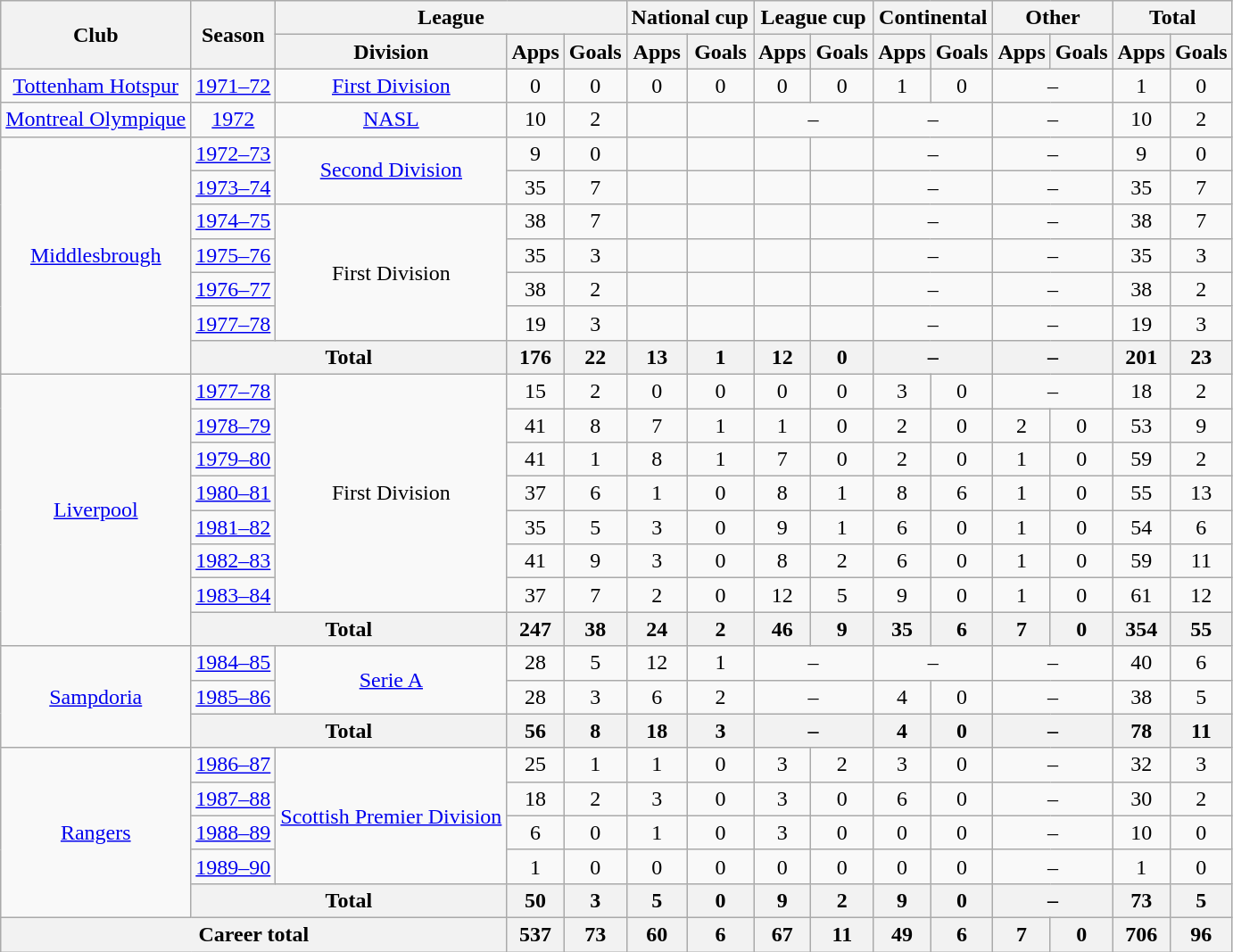<table class=wikitable style=text-align:center>
<tr>
<th rowspan=2>Club</th>
<th rowspan=2>Season</th>
<th colspan=3>League</th>
<th colspan=2>National cup</th>
<th colspan=2>League cup</th>
<th colspan=2>Continental</th>
<th colspan=2>Other</th>
<th colspan=2>Total</th>
</tr>
<tr>
<th>Division</th>
<th>Apps</th>
<th>Goals</th>
<th>Apps</th>
<th>Goals</th>
<th>Apps</th>
<th>Goals</th>
<th>Apps</th>
<th>Goals</th>
<th>Apps</th>
<th>Goals</th>
<th>Apps</th>
<th>Goals</th>
</tr>
<tr>
<td><a href='#'>Tottenham Hotspur</a></td>
<td><a href='#'>1971–72</a></td>
<td><a href='#'>First Division</a></td>
<td>0</td>
<td>0</td>
<td>0</td>
<td>0</td>
<td>0</td>
<td>0</td>
<td>1</td>
<td>0</td>
<td colspan="2">–</td>
<td>1</td>
<td>0</td>
</tr>
<tr>
<td><a href='#'>Montreal Olympique</a></td>
<td><a href='#'>1972</a></td>
<td><a href='#'>NASL</a></td>
<td>10</td>
<td>2</td>
<td></td>
<td></td>
<td colspan="2">–</td>
<td colspan="2">–</td>
<td colspan="2">–</td>
<td>10</td>
<td>2</td>
</tr>
<tr>
<td rowspan="7"><a href='#'>Middlesbrough</a></td>
<td><a href='#'>1972–73</a></td>
<td rowspan="2"><a href='#'>Second Division</a></td>
<td>9</td>
<td>0</td>
<td></td>
<td></td>
<td></td>
<td></td>
<td colspan="2">–</td>
<td colspan="2">–</td>
<td>9</td>
<td>0</td>
</tr>
<tr>
<td><a href='#'>1973–74</a></td>
<td>35</td>
<td>7</td>
<td></td>
<td></td>
<td></td>
<td></td>
<td colspan="2">–</td>
<td colspan="2">–</td>
<td>35</td>
<td>7</td>
</tr>
<tr>
<td><a href='#'>1974–75</a></td>
<td rowspan="4">First Division</td>
<td>38</td>
<td>7</td>
<td></td>
<td></td>
<td></td>
<td></td>
<td colspan="2">–</td>
<td colspan="2">–</td>
<td>38</td>
<td>7</td>
</tr>
<tr>
<td><a href='#'>1975–76</a></td>
<td>35</td>
<td>3</td>
<td></td>
<td></td>
<td></td>
<td></td>
<td colspan="2">–</td>
<td colspan="2">–</td>
<td>35</td>
<td>3</td>
</tr>
<tr>
<td><a href='#'>1976–77</a></td>
<td>38</td>
<td>2</td>
<td></td>
<td></td>
<td></td>
<td></td>
<td colspan="2">–</td>
<td colspan="2">–</td>
<td>38</td>
<td>2</td>
</tr>
<tr>
<td><a href='#'>1977–78</a></td>
<td>19</td>
<td>3</td>
<td></td>
<td></td>
<td></td>
<td></td>
<td colspan="2">–</td>
<td colspan="2">–</td>
<td>19</td>
<td>3</td>
</tr>
<tr>
<th colspan=2>Total</th>
<th>176</th>
<th>22</th>
<th>13</th>
<th>1</th>
<th>12</th>
<th>0</th>
<th colspan="2">–</th>
<th colspan="2">–</th>
<th>201</th>
<th>23</th>
</tr>
<tr>
<td rowspan="8"><a href='#'>Liverpool</a></td>
<td><a href='#'>1977–78</a></td>
<td rowspan="7">First Division</td>
<td>15</td>
<td>2</td>
<td>0</td>
<td>0</td>
<td>0</td>
<td>0</td>
<td>3</td>
<td>0</td>
<td colspan="2">–</td>
<td>18</td>
<td>2</td>
</tr>
<tr>
<td><a href='#'>1978–79</a></td>
<td>41</td>
<td>8</td>
<td>7</td>
<td>1</td>
<td>1</td>
<td>0</td>
<td>2</td>
<td>0</td>
<td>2</td>
<td>0</td>
<td>53</td>
<td>9</td>
</tr>
<tr>
<td><a href='#'>1979–80</a></td>
<td>41</td>
<td>1</td>
<td>8</td>
<td>1</td>
<td>7</td>
<td>0</td>
<td>2</td>
<td>0</td>
<td>1</td>
<td>0</td>
<td>59</td>
<td>2</td>
</tr>
<tr>
<td><a href='#'>1980–81</a></td>
<td>37</td>
<td>6</td>
<td>1</td>
<td>0</td>
<td>8</td>
<td>1</td>
<td>8</td>
<td>6</td>
<td>1</td>
<td>0</td>
<td>55</td>
<td>13</td>
</tr>
<tr>
<td><a href='#'>1981–82</a></td>
<td>35</td>
<td>5</td>
<td>3</td>
<td>0</td>
<td>9</td>
<td>1</td>
<td>6</td>
<td>0</td>
<td>1</td>
<td>0</td>
<td>54</td>
<td>6</td>
</tr>
<tr>
<td><a href='#'>1982–83</a></td>
<td>41</td>
<td>9</td>
<td>3</td>
<td>0</td>
<td>8</td>
<td>2</td>
<td>6</td>
<td>0</td>
<td>1</td>
<td>0</td>
<td>59</td>
<td>11</td>
</tr>
<tr>
<td><a href='#'>1983–84</a></td>
<td>37</td>
<td>7</td>
<td>2</td>
<td>0</td>
<td>12</td>
<td>5</td>
<td>9</td>
<td>0</td>
<td>1</td>
<td>0</td>
<td>61</td>
<td>12</td>
</tr>
<tr>
<th colspan=2>Total</th>
<th>247</th>
<th>38</th>
<th>24</th>
<th>2</th>
<th>46</th>
<th>9</th>
<th>35</th>
<th>6</th>
<th>7</th>
<th>0</th>
<th>354</th>
<th>55</th>
</tr>
<tr>
<td rowspan="3"><a href='#'>Sampdoria</a></td>
<td><a href='#'>1984–85</a></td>
<td rowspan="2"><a href='#'>Serie A</a></td>
<td>28</td>
<td>5</td>
<td>12</td>
<td>1</td>
<td colspan="2">–</td>
<td colspan="2">–</td>
<td colspan="2">–</td>
<td>40</td>
<td>6</td>
</tr>
<tr>
<td><a href='#'>1985–86</a></td>
<td>28</td>
<td>3</td>
<td>6</td>
<td>2</td>
<td colspan="2">–</td>
<td>4</td>
<td>0</td>
<td colspan="2">–</td>
<td>38</td>
<td>5</td>
</tr>
<tr>
<th colspan=2>Total</th>
<th>56</th>
<th>8</th>
<th>18</th>
<th>3</th>
<th colspan="2">–</th>
<th>4</th>
<th>0</th>
<th colspan="2">–</th>
<th>78</th>
<th>11</th>
</tr>
<tr>
<td rowspan="5"><a href='#'>Rangers</a></td>
<td><a href='#'>1986–87</a></td>
<td rowspan="4"><a href='#'>Scottish Premier Division</a></td>
<td>25</td>
<td>1</td>
<td>1</td>
<td>0</td>
<td>3</td>
<td>2</td>
<td>3</td>
<td>0</td>
<td colspan="2">–</td>
<td>32</td>
<td>3</td>
</tr>
<tr>
<td><a href='#'>1987–88</a></td>
<td>18</td>
<td>2</td>
<td>3</td>
<td>0</td>
<td>3</td>
<td>0</td>
<td>6</td>
<td>0</td>
<td colspan="2">–</td>
<td>30</td>
<td>2</td>
</tr>
<tr>
<td><a href='#'>1988–89</a></td>
<td>6</td>
<td>0</td>
<td>1</td>
<td>0</td>
<td>3</td>
<td>0</td>
<td>0</td>
<td>0</td>
<td colspan="2">–</td>
<td>10</td>
<td>0</td>
</tr>
<tr>
<td><a href='#'>1989–90</a></td>
<td>1</td>
<td>0</td>
<td>0</td>
<td>0</td>
<td>0</td>
<td>0</td>
<td>0</td>
<td>0</td>
<td colspan="2">–</td>
<td>1</td>
<td>0</td>
</tr>
<tr>
<th colspan=2>Total</th>
<th>50</th>
<th>3</th>
<th>5</th>
<th>0</th>
<th>9</th>
<th>2</th>
<th>9</th>
<th>0</th>
<th colspan="2">–</th>
<th>73</th>
<th>5</th>
</tr>
<tr>
<th colspan=3>Career total</th>
<th>537</th>
<th>73</th>
<th>60</th>
<th>6</th>
<th>67</th>
<th>11</th>
<th>49</th>
<th>6</th>
<th>7</th>
<th>0</th>
<th>706</th>
<th>96</th>
</tr>
</table>
